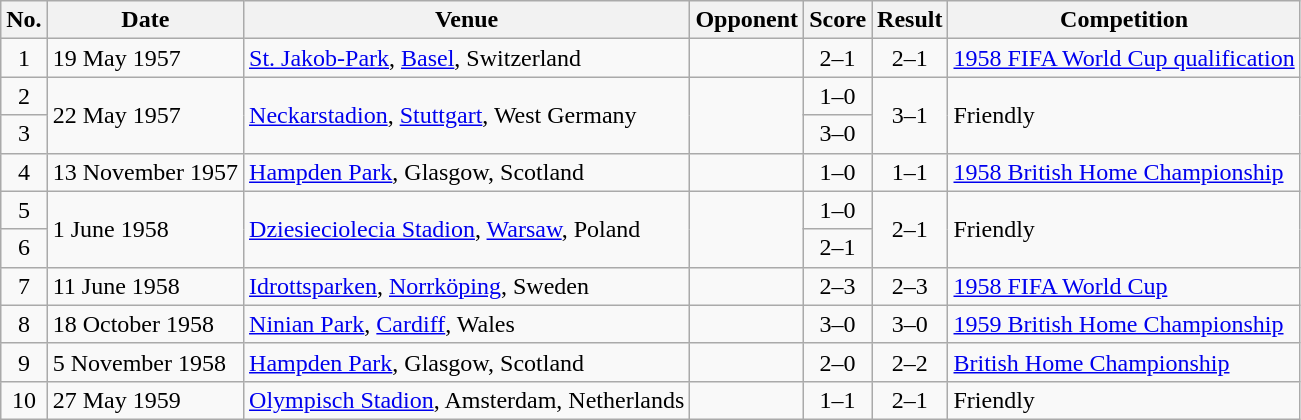<table class="wikitable sortable">
<tr>
<th scope="col">No.</th>
<th scope="col">Date</th>
<th scope="col">Venue</th>
<th scope="col">Opponent</th>
<th scope="col">Score</th>
<th scope="col">Result</th>
<th scope="col">Competition</th>
</tr>
<tr>
<td style="text-align:center">1</td>
<td>19 May 1957</td>
<td><a href='#'>St. Jakob-Park</a>, <a href='#'>Basel</a>, Switzerland</td>
<td></td>
<td style="text-align:center">2–1</td>
<td style="text-align:center">2–1</td>
<td><a href='#'>1958 FIFA World Cup qualification</a></td>
</tr>
<tr>
<td style="text-align:center">2</td>
<td rowspan="2">22 May 1957</td>
<td rowspan="2"><a href='#'>Neckarstadion</a>, <a href='#'>Stuttgart</a>, West Germany</td>
<td rowspan="2"></td>
<td style="text-align:center">1–0</td>
<td rowspan="2" style="text-align:center">3–1</td>
<td rowspan="2">Friendly</td>
</tr>
<tr>
<td style="text-align:center">3</td>
<td style="text-align:center">3–0</td>
</tr>
<tr>
<td style="text-align:center">4</td>
<td>13 November 1957</td>
<td><a href='#'>Hampden Park</a>, Glasgow, Scotland</td>
<td></td>
<td style="text-align:center">1–0</td>
<td style="text-align:center">1–1</td>
<td><a href='#'>1958 British Home Championship</a></td>
</tr>
<tr>
<td style="text-align:center">5</td>
<td rowspan="2">1 June 1958</td>
<td rowspan="2"><a href='#'>Dziesieciolecia Stadion</a>, <a href='#'>Warsaw</a>, Poland</td>
<td rowspan="2"></td>
<td style="text-align:center">1–0</td>
<td rowspan="2" style="text-align:center">2–1</td>
<td rowspan="2">Friendly</td>
</tr>
<tr>
<td style="text-align:center">6</td>
<td style="text-align:center">2–1</td>
</tr>
<tr>
<td style="text-align:center">7</td>
<td>11 June 1958</td>
<td><a href='#'>Idrottsparken</a>, <a href='#'>Norrköping</a>, Sweden</td>
<td></td>
<td style="text-align:center">2–3</td>
<td style="text-align:center">2–3</td>
<td><a href='#'>1958 FIFA World Cup</a></td>
</tr>
<tr>
<td style="text-align:center">8</td>
<td>18 October 1958</td>
<td><a href='#'>Ninian Park</a>, <a href='#'>Cardiff</a>, Wales</td>
<td></td>
<td style="text-align:center">3–0</td>
<td style="text-align:center">3–0</td>
<td><a href='#'>1959 British Home Championship</a></td>
</tr>
<tr>
<td style="text-align:center">9</td>
<td>5 November 1958</td>
<td><a href='#'>Hampden Park</a>, Glasgow, Scotland</td>
<td></td>
<td style="text-align:center">2–0</td>
<td style="text-align:center">2–2</td>
<td><a href='#'>British Home Championship</a></td>
</tr>
<tr>
<td style="text-align:center">10</td>
<td>27 May 1959</td>
<td><a href='#'>Olympisch Stadion</a>, Amsterdam, Netherlands</td>
<td></td>
<td style="text-align:center">1–1</td>
<td style="text-align:center">2–1</td>
<td>Friendly</td>
</tr>
</table>
